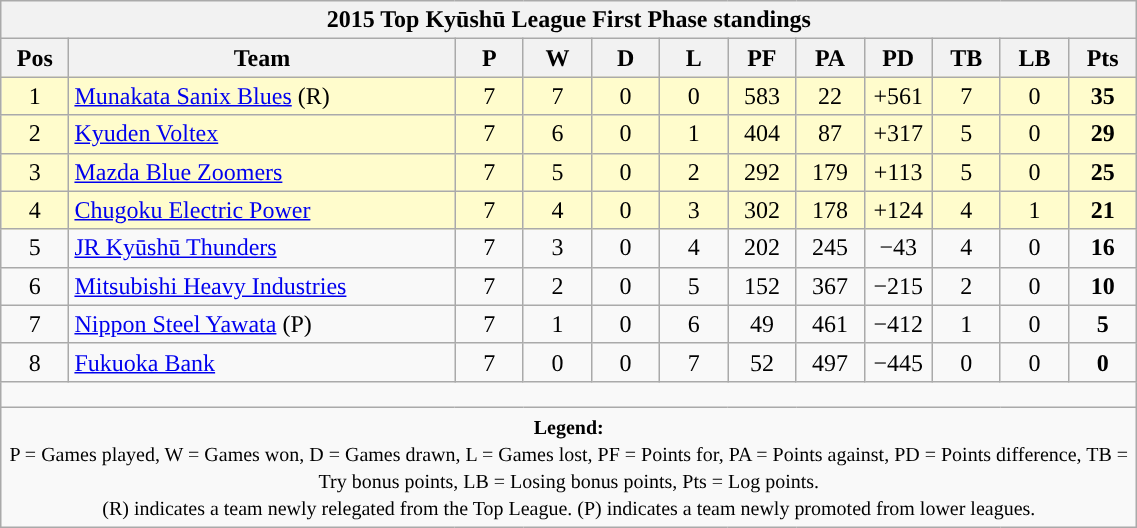<table class="wikitable" style="text-align:center; font-size:100%; width:60%;">
<tr>
<th colspan="100%" cellpadding="0" cellspacing="0"><strong>2015 Top Kyūshū League First Phase standings</strong></th>
</tr>
<tr>
<th style="width:6%;">Pos</th>
<th style="width:34%;">Team</th>
<th style="width:6%;">P</th>
<th style="width:6%;">W</th>
<th style="width:6%;">D</th>
<th style="width:6%;">L</th>
<th style="width:6%;">PF</th>
<th style="width:6%;">PA</th>
<th style="width:6%;">PD</th>
<th style="width:6%;">TB</th>
<th style="width:6%;">LB</th>
<th style="width:6%;">Pts<br></th>
</tr>
<tr style="background:#FFFCCC;">
<td>1</td>
<td style="text-align:left;"><a href='#'>Munakata Sanix Blues</a> (R)</td>
<td>7</td>
<td>7</td>
<td>0</td>
<td>0</td>
<td>583</td>
<td>22</td>
<td>+561</td>
<td>7</td>
<td>0</td>
<td><strong>35</strong></td>
</tr>
<tr style="background:#FFFCCC;">
<td>2</td>
<td style="text-align:left;"><a href='#'>Kyuden Voltex</a></td>
<td>7</td>
<td>6</td>
<td>0</td>
<td>1</td>
<td>404</td>
<td>87</td>
<td>+317</td>
<td>5</td>
<td>0</td>
<td><strong>29</strong></td>
</tr>
<tr style="background:#FFFCCC;">
<td>3</td>
<td style="text-align:left;"><a href='#'>Mazda Blue Zoomers</a></td>
<td>7</td>
<td>5</td>
<td>0</td>
<td>2</td>
<td>292</td>
<td>179</td>
<td>+113</td>
<td>5</td>
<td>0</td>
<td><strong>25</strong></td>
</tr>
<tr style="background:#FFFCCC;">
<td>4</td>
<td style="text-align:left;"><a href='#'>Chugoku Electric Power</a></td>
<td>7</td>
<td>4</td>
<td>0</td>
<td>3</td>
<td>302</td>
<td>178</td>
<td>+124</td>
<td>4</td>
<td>1</td>
<td><strong>21</strong></td>
</tr>
<tr>
<td>5</td>
<td style="text-align:left;"><a href='#'>JR Kyūshū Thunders</a></td>
<td>7</td>
<td>3</td>
<td>0</td>
<td>4</td>
<td>202</td>
<td>245</td>
<td>−43</td>
<td>4</td>
<td>0</td>
<td><strong>16</strong></td>
</tr>
<tr>
<td>6</td>
<td style="text-align:left;"><a href='#'>Mitsubishi Heavy Industries</a></td>
<td>7</td>
<td>2</td>
<td>0</td>
<td>5</td>
<td>152</td>
<td>367</td>
<td>−215</td>
<td>2</td>
<td>0</td>
<td><strong>10</strong></td>
</tr>
<tr>
<td>7</td>
<td style="text-align:left;"><a href='#'>Nippon Steel Yawata</a> (P)</td>
<td>7</td>
<td>1</td>
<td>0</td>
<td>6</td>
<td>49</td>
<td>461</td>
<td>−412</td>
<td>1</td>
<td>0</td>
<td><strong>5</strong></td>
</tr>
<tr>
<td>8</td>
<td style="text-align:left;"><a href='#'>Fukuoka Bank</a></td>
<td>7</td>
<td>0</td>
<td>0</td>
<td>7</td>
<td>52</td>
<td>497</td>
<td>−445</td>
<td>0</td>
<td>0</td>
<td><strong>0</strong></td>
</tr>
<tr>
<td colspan="100%" style="height:10px;"></td>
</tr>
<tr>
<td colspan="100%"><small><strong>Legend:</strong> <br> P = Games played, W = Games won, D = Games drawn, L = Games lost, PF = Points for, PA = Points against, PD = Points difference, TB = Try bonus points, LB = Losing bonus points, Pts = Log points. <br> (R) indicates a team newly relegated from the Top League. (P) indicates a team newly promoted from lower leagues.</small></td>
</tr>
</table>
